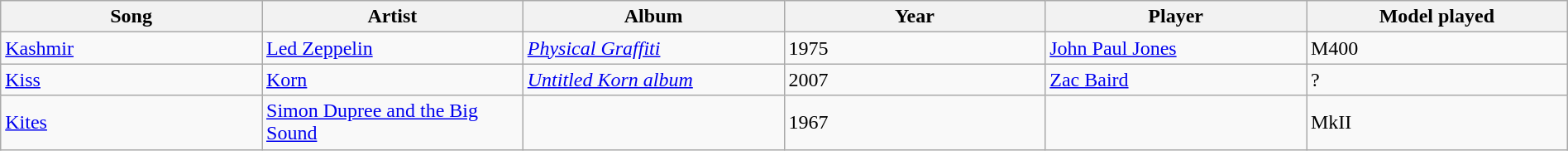<table class="wikitable" style="width:100%">
<tr>
<th style="width:100px;">Song</th>
<th style="width:100px;">Artist</th>
<th style="width:100px;">Album</th>
<th style="width:100px;">Year</th>
<th style="width:100px;">Player</th>
<th style="width:100px;">Model played</th>
</tr>
<tr>
<td><a href='#'>Kashmir</a></td>
<td><a href='#'>Led Zeppelin</a></td>
<td><em><a href='#'>Physical Graffiti</a></em></td>
<td>1975</td>
<td><a href='#'>John Paul Jones</a></td>
<td>M400</td>
</tr>
<tr>
<td><a href='#'>Kiss</a></td>
<td><a href='#'>Korn</a></td>
<td><em><a href='#'>Untitled Korn album</a></em></td>
<td>2007</td>
<td><a href='#'>Zac Baird</a></td>
<td>?</td>
</tr>
<tr>
<td><a href='#'>Kites</a></td>
<td><a href='#'>Simon Dupree and the Big Sound</a></td>
<td></td>
<td>1967</td>
<td></td>
<td>MkII</td>
</tr>
</table>
